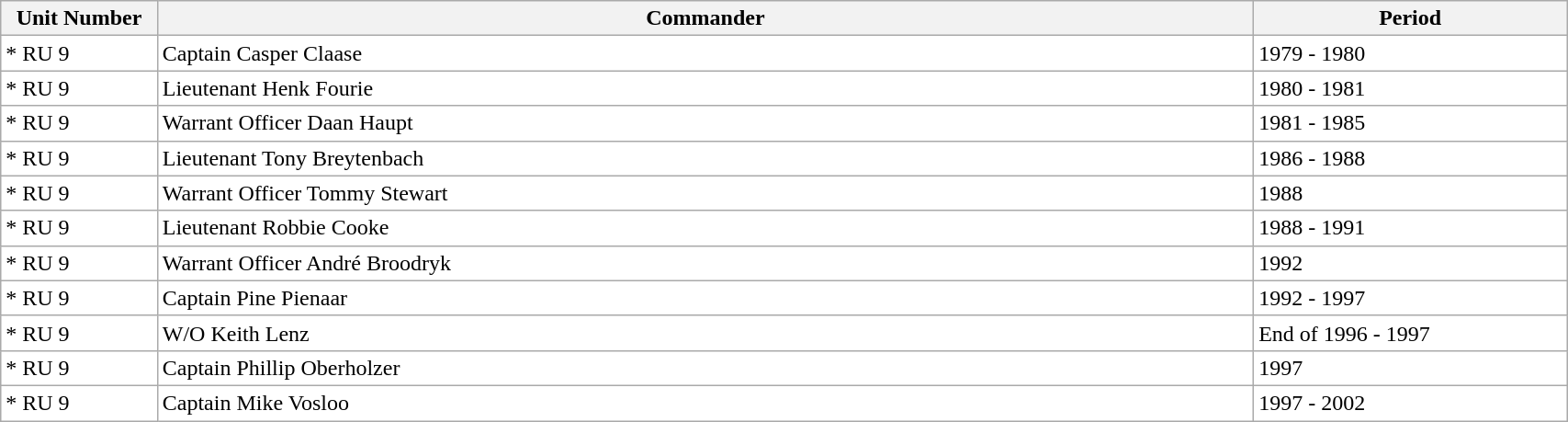<table class="wikitable" style="width:90%;">
<tr>
<th style="width:10%;">Unit Number</th>
<th style="width:70%;">Commander</th>
<th style="width:20%;">Period</th>
</tr>
<tr style="background:#ffffff; color:black">
<td>* RU 9</td>
<td>Captain Casper Claase</td>
<td>1979 - 1980</td>
</tr>
<tr style="background:#ffffff; color:black">
<td>* RU 9</td>
<td>Lieutenant Henk Fourie</td>
<td>1980 - 1981</td>
</tr>
<tr style="background:#ffffff; color:black">
<td>* RU 9</td>
<td>Warrant Officer Daan Haupt</td>
<td>1981 - 1985</td>
</tr>
<tr style="background:#ffffff; color:black">
<td>* RU 9</td>
<td>Lieutenant Tony Breytenbach</td>
<td>1986 - 1988</td>
</tr>
<tr style="background:#ffffff; color:black">
<td>* RU 9</td>
<td>Warrant Officer Tommy Stewart</td>
<td>1988</td>
</tr>
<tr style="background:#ffffff; color:black">
<td>* RU 9</td>
<td>Lieutenant Robbie Cooke</td>
<td>1988 - 1991</td>
</tr>
<tr style="background:#ffffff; color:black">
<td>* RU 9</td>
<td>Warrant Officer André Broodryk</td>
<td>1992</td>
</tr>
<tr style="background:#ffffff; color:black">
<td>* RU 9</td>
<td>Captain Pine Pienaar</td>
<td>1992 - 1997</td>
</tr>
<tr style="background:#ffffff; color:black">
<td>* RU 9</td>
<td>W/O Keith Lenz</td>
<td>End of 1996 - 1997</td>
</tr>
<tr style="background:#ffffff;color:black">
<td>* RU 9</td>
<td>Captain Phillip Oberholzer</td>
<td>1997</td>
</tr>
<tr style="background:#ffffff; color:black">
<td>* RU 9</td>
<td>Captain Mike Vosloo</td>
<td>1997 - 2002</td>
</tr>
</table>
